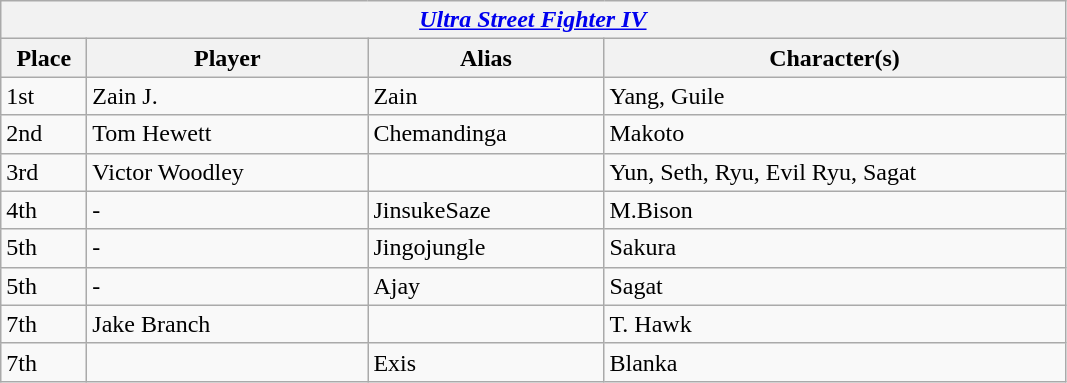<table class="wikitable">
<tr>
<th colspan="4"><strong><em><a href='#'>Ultra Street Fighter IV</a></em></strong> </th>
</tr>
<tr>
<th style="width:50px;">Place</th>
<th style="width:180px;">Player</th>
<th style="width:150px;">Alias</th>
<th style="width:300px;">Character(s)</th>
</tr>
<tr>
<td>1st</td>
<td> Zain J.</td>
<td>Zain</td>
<td>Yang, Guile</td>
</tr>
<tr>
<td>2nd</td>
<td> Tom Hewett</td>
<td>Chemandinga</td>
<td>Makoto</td>
</tr>
<tr>
<td>3rd</td>
<td> Victor Woodley</td>
<td></td>
<td>Yun, Seth, Ryu, Evil Ryu, Sagat</td>
</tr>
<tr>
<td>4th</td>
<td> -</td>
<td>JinsukeSaze</td>
<td>M.Bison</td>
</tr>
<tr>
<td>5th</td>
<td> -</td>
<td>Jingojungle</td>
<td>Sakura</td>
</tr>
<tr>
<td>5th</td>
<td> -</td>
<td>Ajay</td>
<td>Sagat</td>
</tr>
<tr>
<td>7th</td>
<td> Jake Branch</td>
<td></td>
<td>T. Hawk</td>
</tr>
<tr>
<td>7th</td>
<td></td>
<td>Exis</td>
<td>Blanka</td>
</tr>
</table>
